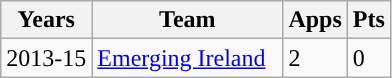<table class="wikitable" style="text-align:left;">
<tr>
<th>Years</th>
<th width=120px>Team</th>
<th>Apps</th>
<th>Pts</th>
</tr>
<tr>
<td>2013-15</td>
<td><a href='#'>Emerging Ireland</a></td>
<td>2</td>
<td>0</td>
</tr>
</table>
